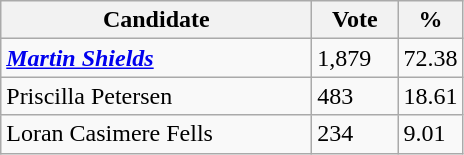<table class="wikitable">
<tr>
<th bgcolor="#DDDDFF" width="200px">Candidate</th>
<th bgcolor="#DDDDFF" width="50px">Vote</th>
<th bgcolor="#DDDDFF" width="30px">%</th>
</tr>
<tr>
<td><strong><em><a href='#'>Martin Shields</a></em></strong></td>
<td>1,879</td>
<td>72.38</td>
</tr>
<tr>
<td>Priscilla Petersen</td>
<td>483</td>
<td>18.61</td>
</tr>
<tr>
<td>Loran Casimere Fells</td>
<td>234</td>
<td>9.01</td>
</tr>
</table>
